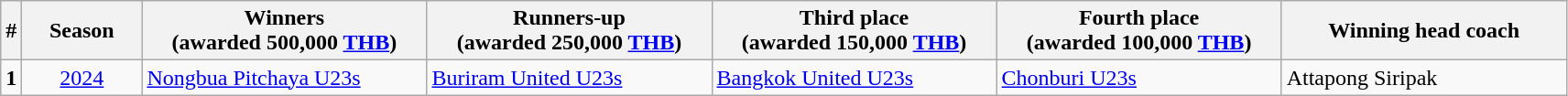<table class="wikitable">
<tr>
<th>#</th>
<th width="80">Season</th>
<th width="200">Winners<br>(awarded 500,000 <a href='#'>THB</a>)</th>
<th width="200">Runners-up<br>(awarded 250,000 <a href='#'>THB</a>)</th>
<th width="200">Third place<br>(awarded 150,000 <a href='#'>THB</a>)</th>
<th width="200">Fourth place<br>(awarded 100,000 <a href='#'>THB</a>)</th>
<th width="200">Winning head coach</th>
</tr>
<tr>
<td style="text-align: center;"><strong>1</strong></td>
<td style="text-align: center;"><a href='#'>2024</a></td>
<td><a href='#'>Nongbua Pitchaya U23s</a></td>
<td><a href='#'>Buriram United U23s</a></td>
<td><a href='#'>Bangkok United U23s</a></td>
<td><a href='#'>Chonburi U23s</a></td>
<td> Attapong Siripak</td>
</tr>
</table>
